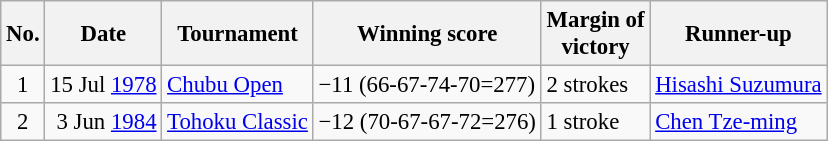<table class="wikitable" style="font-size:95%;">
<tr>
<th>No.</th>
<th>Date</th>
<th>Tournament</th>
<th>Winning score</th>
<th>Margin of<br>victory</th>
<th>Runner-up</th>
</tr>
<tr>
<td align=center>1</td>
<td align=right>15 Jul <a href='#'>1978</a></td>
<td><a href='#'>Chubu Open</a></td>
<td>−11 (66-67-74-70=277)</td>
<td>2 strokes</td>
<td> <a href='#'>Hisashi Suzumura</a></td>
</tr>
<tr>
<td align=center>2</td>
<td align=right>3 Jun <a href='#'>1984</a></td>
<td><a href='#'>Tohoku Classic</a></td>
<td>−12 (70-67-67-72=276)</td>
<td>1 stroke</td>
<td> <a href='#'>Chen Tze-ming</a></td>
</tr>
</table>
